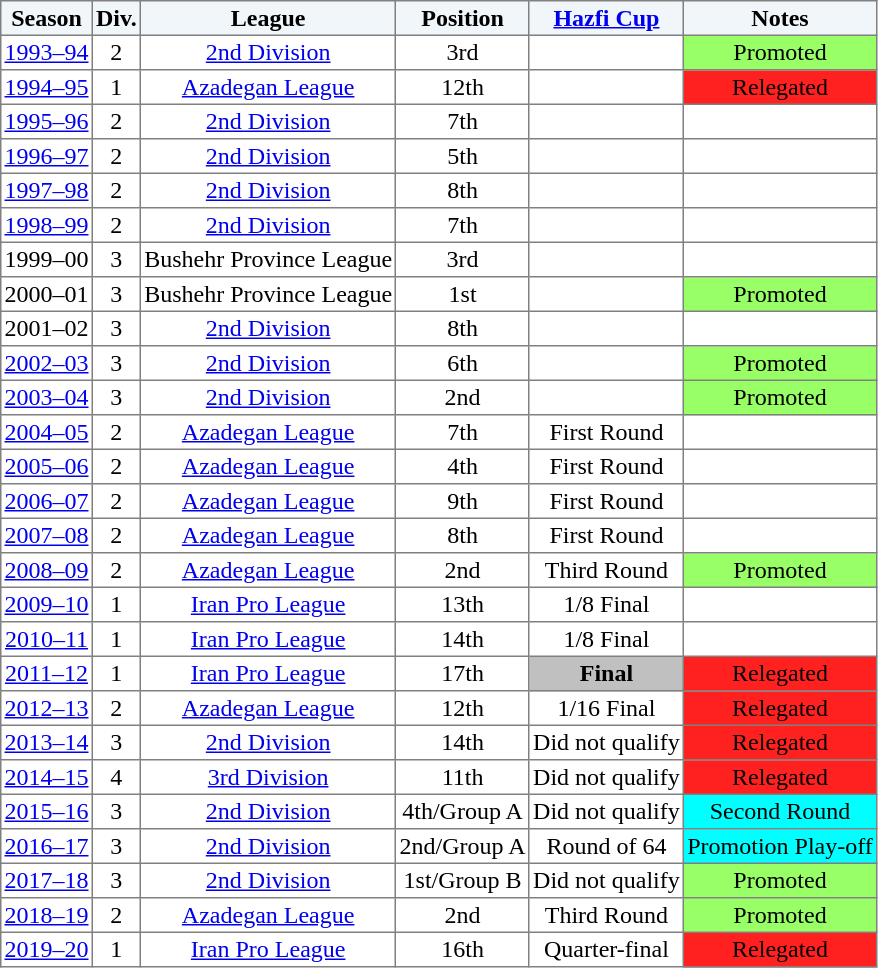<table border="1" cellpadding="2" style="border-collapse:collapse; text-align:center; font-size:normal;">
<tr style="background:#f0f6fa;">
<th>Season</th>
<th>Div.</th>
<th>League</th>
<th>Position</th>
<th><a href='#'>Hazfi Cup</a></th>
<th>Notes</th>
</tr>
<tr>
<td><a href='#'>1993–94</a></td>
<td>2</td>
<td><a href='#'>2nd Division</a></td>
<td>3rd</td>
<td></td>
<td bgcolor=99FF66>Promoted</td>
</tr>
<tr>
<td><a href='#'>1994–95</a></td>
<td>1</td>
<td><a href='#'>Azadegan League</a></td>
<td>12th</td>
<td></td>
<td bgcolor=FF2020>Relegated</td>
</tr>
<tr>
<td><a href='#'>1995–96</a></td>
<td>2</td>
<td><a href='#'>2nd Division</a></td>
<td>7th</td>
<td></td>
<td></td>
</tr>
<tr>
<td><a href='#'>1996–97</a></td>
<td>2</td>
<td><a href='#'>2nd Division</a></td>
<td>5th</td>
<td></td>
<td></td>
</tr>
<tr>
<td><a href='#'>1997–98</a></td>
<td>2</td>
<td><a href='#'>2nd Division</a></td>
<td>8th</td>
<td></td>
<td></td>
</tr>
<tr>
<td><a href='#'>1998–99</a></td>
<td>2</td>
<td><a href='#'>2nd Division</a></td>
<td>7th</td>
<td></td>
<td></td>
</tr>
<tr>
<td>1999–00</td>
<td>3</td>
<td>Bushehr Province League</td>
<td>3rd</td>
<td></td>
<td></td>
</tr>
<tr>
<td>2000–01</td>
<td>3</td>
<td>Bushehr Province League</td>
<td>1st</td>
<td></td>
<td bgcolor=99FF66>Promoted</td>
</tr>
<tr>
<td Iran Football's 2nd Division 2001/02>2001–02</td>
<td>3</td>
<td><a href='#'>2nd Division</a></td>
<td>8th</td>
<td></td>
<td></td>
</tr>
<tr>
<td><a href='#'>2002–03</a></td>
<td>3</td>
<td><a href='#'>2nd Division</a></td>
<td>6th</td>
<td></td>
<td bgcolor=99FF66>Promoted</td>
</tr>
<tr>
<td><a href='#'>2003–04</a></td>
<td>3</td>
<td><a href='#'>2nd Division</a></td>
<td>2nd</td>
<td></td>
<td bgcolor=99FF66>Promoted</td>
</tr>
<tr>
<td><a href='#'>2004–05</a></td>
<td>2</td>
<td><a href='#'>Azadegan League</a></td>
<td>7th</td>
<td>First Round</td>
<td></td>
</tr>
<tr>
<td><a href='#'>2005–06</a></td>
<td>2</td>
<td><a href='#'>Azadegan League</a></td>
<td>4th</td>
<td>First Round</td>
<td></td>
</tr>
<tr>
<td><a href='#'>2006–07</a></td>
<td>2</td>
<td><a href='#'>Azadegan League</a></td>
<td>9th</td>
<td>First Round</td>
<td></td>
</tr>
<tr>
<td><a href='#'>2007–08</a></td>
<td>2</td>
<td><a href='#'>Azadegan League</a></td>
<td>8th</td>
<td>First Round</td>
<td></td>
</tr>
<tr>
<td><a href='#'>2008–09</a></td>
<td>2</td>
<td><a href='#'>Azadegan League</a></td>
<td>2nd</td>
<td>Third Round</td>
<td bgcolor=99FF66>Promoted</td>
</tr>
<tr>
<td><a href='#'>2009–10</a></td>
<td>1</td>
<td><a href='#'>Iran Pro League</a></td>
<td>13th</td>
<td>1/8 Final</td>
<td></td>
</tr>
<tr>
<td><a href='#'>2010–11</a></td>
<td>1</td>
<td><a href='#'>Iran Pro League</a></td>
<td>14th</td>
<td>1/8 Final</td>
<td></td>
</tr>
<tr>
<td><a href='#'>2011–12</a></td>
<td>1</td>
<td><a href='#'>Iran Pro League</a></td>
<td>17th</td>
<td bgcolor=silver><strong>Final</strong></td>
<td bgcolor=FF2020>Relegated</td>
</tr>
<tr>
<td><a href='#'>2012–13</a></td>
<td>2</td>
<td><a href='#'>Azadegan League</a></td>
<td>12th</td>
<td>1/16 Final</td>
<td bgcolor=FF2020>Relegated</td>
</tr>
<tr>
<td><a href='#'>2013–14</a></td>
<td>3</td>
<td><a href='#'>2nd Division</a></td>
<td>14th</td>
<td>Did not qualify</td>
<td bgcolor=FF2020>Relegated</td>
</tr>
<tr>
<td><a href='#'>2014–15</a></td>
<td>4</td>
<td><a href='#'>3rd Division</a></td>
<td>11th</td>
<td>Did not qualify</td>
<td bgcolor=FF2020>Relegated</td>
</tr>
<tr>
<td><a href='#'>2015–16</a></td>
<td>3</td>
<td><a href='#'>2nd Division</a></td>
<td>4th/Group A</td>
<td>Did not qualify</td>
<td bgcolor=#00FFFF>Second Round</td>
</tr>
<tr>
<td><a href='#'>2016–17</a></td>
<td>3</td>
<td><a href='#'>2nd Division</a></td>
<td>2nd/Group A</td>
<td>Round of 64</td>
<td bgcolor=#00FFFF>Promotion Play-off</td>
</tr>
<tr>
<td><a href='#'>2017–18</a></td>
<td>3</td>
<td><a href='#'>2nd Division</a></td>
<td>1st/Group B</td>
<td>Did not qualify</td>
<td bgcolor=99FF66>Promoted</td>
</tr>
<tr>
<td><a href='#'>2018–19</a></td>
<td>2</td>
<td><a href='#'>Azadegan League</a></td>
<td>2nd</td>
<td>Third Round</td>
<td bgcolor=99FF66>Promoted</td>
</tr>
<tr>
<td><a href='#'>2019–20</a></td>
<td>1</td>
<td><a href='#'>Iran Pro League</a></td>
<td>16th</td>
<td>Quarter-final</td>
<td bgcolor=FF2020>Relegated</td>
</tr>
</table>
